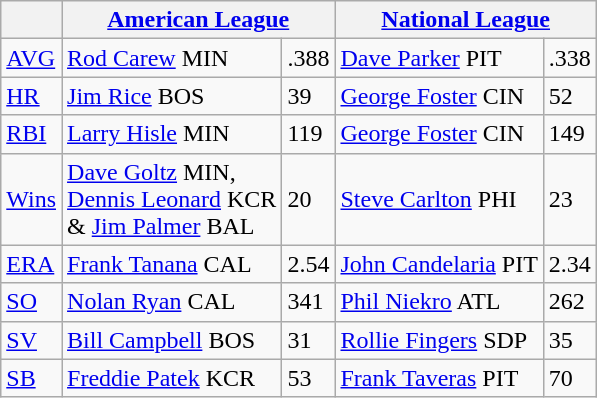<table class="wikitable">
<tr>
<th></th>
<th colspan=2><a href='#'>American League</a></th>
<th colspan=2><a href='#'>National League</a></th>
</tr>
<tr>
<td><a href='#'>AVG</a></td>
<td><a href='#'>Rod Carew</a> MIN</td>
<td>.388</td>
<td><a href='#'>Dave Parker</a> PIT</td>
<td>.338</td>
</tr>
<tr>
<td><a href='#'>HR</a></td>
<td><a href='#'>Jim Rice</a> BOS</td>
<td>39</td>
<td><a href='#'>George Foster</a> CIN</td>
<td>52</td>
</tr>
<tr>
<td><a href='#'>RBI</a></td>
<td><a href='#'>Larry Hisle</a> MIN</td>
<td>119</td>
<td><a href='#'>George Foster</a> CIN</td>
<td>149</td>
</tr>
<tr>
<td><a href='#'>Wins</a></td>
<td><a href='#'>Dave Goltz</a> MIN, <br> <a href='#'>Dennis Leonard</a> KCR <br> & <a href='#'>Jim Palmer</a> BAL</td>
<td>20</td>
<td><a href='#'>Steve Carlton</a> PHI</td>
<td>23</td>
</tr>
<tr>
<td><a href='#'>ERA</a></td>
<td><a href='#'>Frank Tanana</a> CAL</td>
<td>2.54</td>
<td><a href='#'>John Candelaria</a> PIT</td>
<td>2.34</td>
</tr>
<tr>
<td><a href='#'>SO</a></td>
<td><a href='#'>Nolan Ryan</a> CAL</td>
<td>341</td>
<td><a href='#'>Phil Niekro</a> ATL</td>
<td>262</td>
</tr>
<tr>
<td><a href='#'>SV</a></td>
<td><a href='#'>Bill Campbell</a> BOS</td>
<td>31</td>
<td><a href='#'>Rollie Fingers</a> SDP</td>
<td>35</td>
</tr>
<tr>
<td><a href='#'>SB</a></td>
<td><a href='#'>Freddie Patek</a> KCR</td>
<td>53</td>
<td><a href='#'>Frank Taveras</a> PIT</td>
<td>70</td>
</tr>
</table>
